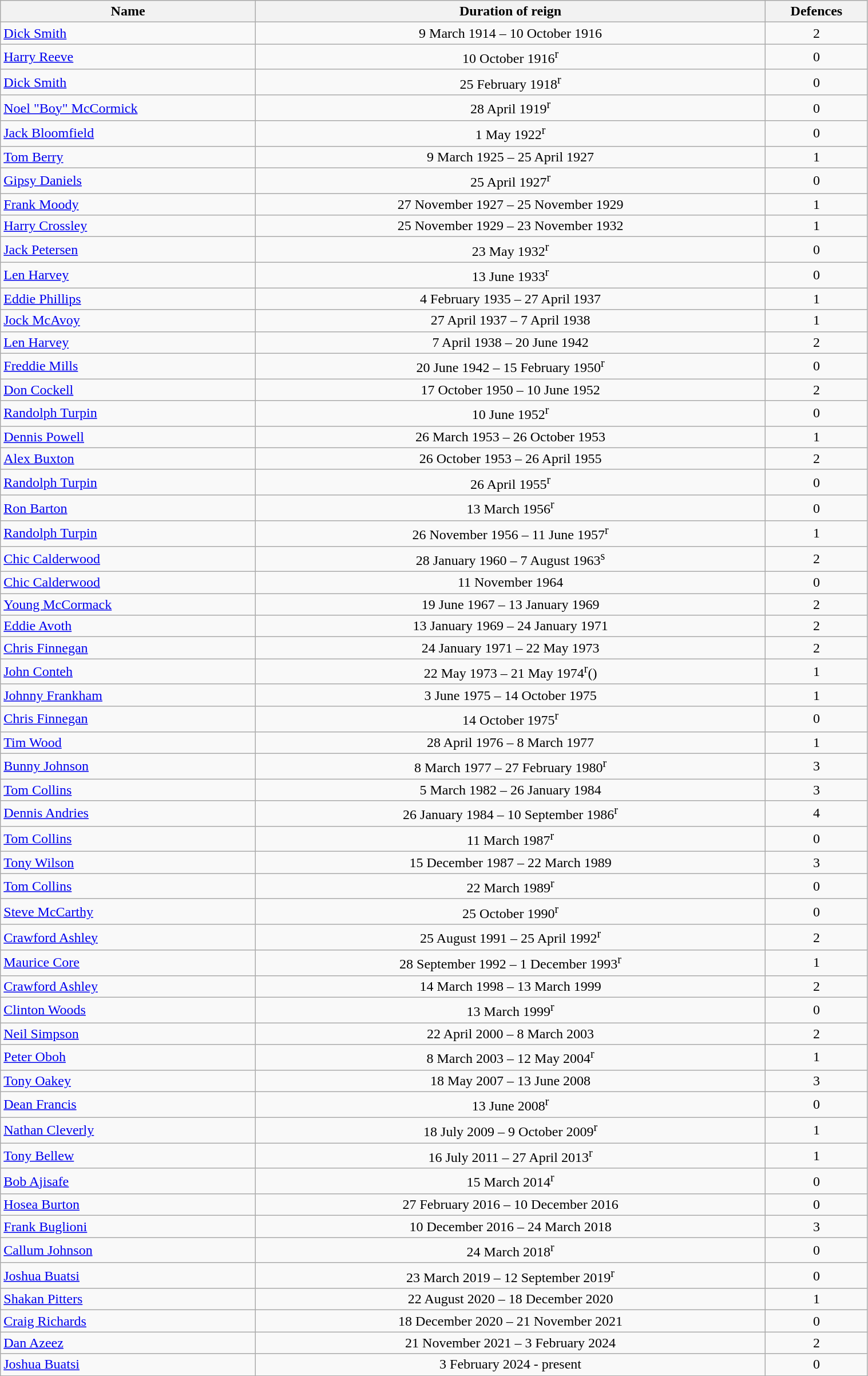<table class="wikitable" width=80%>
<tr>
<th width=25%>Name</th>
<th width=50%>Duration of reign</th>
<th width=10%>Defences</th>
</tr>
<tr align=center>
<td align=left><a href='#'>Dick Smith</a></td>
<td>9 March 1914 – 10 October 1916</td>
<td>2</td>
</tr>
<tr align=center>
<td align=left><a href='#'>Harry Reeve</a></td>
<td>10 October 1916<sup>r</sup></td>
<td>0</td>
</tr>
<tr align=center>
<td align=left><a href='#'>Dick Smith</a></td>
<td>25 February 1918<sup>r</sup></td>
<td>0</td>
</tr>
<tr align=center>
<td align=left><a href='#'>Noel "Boy" McCormick</a></td>
<td>28 April 1919<sup>r</sup></td>
<td>0</td>
</tr>
<tr align=center>
<td align=left><a href='#'>Jack Bloomfield</a></td>
<td>1 May 1922<sup>r</sup></td>
<td>0</td>
</tr>
<tr align=center>
<td align=left><a href='#'>Tom Berry</a></td>
<td>9 March 1925 – 25 April 1927</td>
<td>1</td>
</tr>
<tr align=center>
<td align=left><a href='#'>Gipsy Daniels</a></td>
<td>25 April 1927<sup>r</sup></td>
<td>0</td>
</tr>
<tr align=center>
<td align=left><a href='#'>Frank Moody</a></td>
<td>27 November 1927 – 25 November 1929</td>
<td>1</td>
</tr>
<tr align=center>
<td align=left><a href='#'>Harry Crossley</a></td>
<td>25 November 1929 – 23 November 1932</td>
<td>1</td>
</tr>
<tr align=center>
<td align=left><a href='#'>Jack Petersen</a></td>
<td>23 May 1932<sup>r</sup></td>
<td>0</td>
</tr>
<tr align=center>
<td align=left><a href='#'>Len Harvey</a></td>
<td>13 June 1933<sup>r</sup></td>
<td>0</td>
</tr>
<tr align=center>
<td align=left><a href='#'>Eddie Phillips</a></td>
<td>4 February 1935 – 27 April 1937</td>
<td>1</td>
</tr>
<tr align=center>
<td align=left><a href='#'>Jock McAvoy</a></td>
<td>27 April 1937 – 7 April 1938</td>
<td>1</td>
</tr>
<tr align=center>
<td align=left><a href='#'>Len Harvey</a></td>
<td>7 April 1938 – 20 June 1942</td>
<td>2</td>
</tr>
<tr align=center>
<td align=left><a href='#'>Freddie Mills</a></td>
<td>20 June 1942 – 15 February 1950<sup>r</sup></td>
<td>0</td>
</tr>
<tr align=center>
<td align=left><a href='#'>Don Cockell</a></td>
<td>17 October 1950 – 10 June 1952</td>
<td>2</td>
</tr>
<tr align=center>
<td align=left><a href='#'>Randolph Turpin</a></td>
<td>10 June 1952<sup>r</sup></td>
<td>0</td>
</tr>
<tr align=center>
<td align=left><a href='#'>Dennis Powell</a></td>
<td>26 March 1953 – 26 October 1953</td>
<td>1</td>
</tr>
<tr align=center>
<td align=left><a href='#'>Alex Buxton</a></td>
<td>26 October 1953 – 26 April 1955</td>
<td>2</td>
</tr>
<tr align=center>
<td align=left><a href='#'>Randolph Turpin</a></td>
<td>26 April 1955<sup>r</sup></td>
<td>0</td>
</tr>
<tr align=center>
<td align=left><a href='#'>Ron Barton</a></td>
<td>13 March 1956<sup>r</sup></td>
<td>0</td>
</tr>
<tr align=center>
<td align=left><a href='#'>Randolph Turpin</a></td>
<td>26 November 1956 – 11 June 1957<sup>r</sup></td>
<td>1</td>
</tr>
<tr align=center>
<td align=left><a href='#'>Chic Calderwood</a></td>
<td>28 January 1960 – 7 August 1963<sup>s</sup></td>
<td>2</td>
</tr>
<tr align=center>
<td align=left><a href='#'>Chic Calderwood</a></td>
<td>11 November 1964 </td>
<td>0</td>
</tr>
<tr align=center>
<td align=left><a href='#'>Young McCormack</a></td>
<td>19 June 1967 – 13 January 1969</td>
<td>2</td>
</tr>
<tr align=center>
<td align=left><a href='#'>Eddie Avoth</a></td>
<td>13 January 1969 – 24 January 1971</td>
<td>2</td>
</tr>
<tr align=center>
<td align=left><a href='#'>Chris Finnegan</a></td>
<td>24 January 1971 – 22 May 1973</td>
<td>2</td>
</tr>
<tr align=center>
<td align=left><a href='#'>John Conteh</a></td>
<td>22 May 1973 – 21 May 1974<sup>r</sup>()</td>
<td>1</td>
</tr>
<tr align=center>
<td align=left><a href='#'>Johnny Frankham</a></td>
<td>3 June 1975 – 14 October 1975</td>
<td>1</td>
</tr>
<tr align=center>
<td align=left><a href='#'>Chris Finnegan</a></td>
<td>14 October 1975<sup>r</sup></td>
<td>0</td>
</tr>
<tr align=center>
<td align=left><a href='#'>Tim Wood</a></td>
<td>28 April 1976 – 8 March 1977</td>
<td>1</td>
</tr>
<tr align=center>
<td align=left><a href='#'>Bunny Johnson</a></td>
<td>8 March 1977 – 27 February 1980<sup>r</sup></td>
<td>3</td>
</tr>
<tr align=center>
<td align=left><a href='#'>Tom Collins</a></td>
<td>5 March 1982 – 26 January 1984</td>
<td>3</td>
</tr>
<tr align=center>
<td align=left><a href='#'>Dennis Andries</a></td>
<td>26 January 1984 – 10 September 1986<sup>r</sup></td>
<td>4</td>
</tr>
<tr align=center>
<td align=left><a href='#'>Tom Collins</a></td>
<td>11 March 1987<sup>r</sup></td>
<td>0</td>
</tr>
<tr align=center>
<td align=left><a href='#'>Tony Wilson</a></td>
<td>15 December 1987 – 22 March 1989</td>
<td>3</td>
</tr>
<tr align=center>
<td align=left><a href='#'>Tom Collins</a></td>
<td>22 March 1989<sup>r</sup></td>
<td>0</td>
</tr>
<tr align=center>
<td align=left><a href='#'>Steve McCarthy</a></td>
<td>25 October 1990<sup>r</sup></td>
<td>0</td>
</tr>
<tr align=center>
<td align=left><a href='#'>Crawford Ashley</a></td>
<td>25 August 1991 – 25 April 1992<sup>r</sup></td>
<td>2</td>
</tr>
<tr align=center>
<td align=left><a href='#'>Maurice Core</a></td>
<td>28 September 1992 – 1 December 1993<sup>r</sup></td>
<td>1</td>
</tr>
<tr align=center>
<td align=left><a href='#'>Crawford Ashley</a></td>
<td>14 March 1998 – 13 March 1999</td>
<td>2</td>
</tr>
<tr align=center>
<td align=left><a href='#'>Clinton Woods</a></td>
<td>13 March 1999<sup>r</sup></td>
<td>0</td>
</tr>
<tr align=center>
<td align=left><a href='#'>Neil Simpson</a></td>
<td>22 April 2000 – 8 March 2003</td>
<td>2</td>
</tr>
<tr align=center>
<td align=left><a href='#'>Peter Oboh</a></td>
<td>8 March 2003 – 12 May 2004<sup>r</sup></td>
<td>1</td>
</tr>
<tr align=center>
<td align=left><a href='#'>Tony Oakey</a></td>
<td>18 May 2007 – 13 June 2008</td>
<td>3</td>
</tr>
<tr align=center>
<td align=left><a href='#'>Dean Francis</a></td>
<td>13 June 2008<sup>r</sup></td>
<td>0</td>
</tr>
<tr align=center>
<td align=left><a href='#'>Nathan Cleverly</a></td>
<td>18 July 2009 – 9 October 2009<sup>r</sup></td>
<td>1</td>
</tr>
<tr align=center>
<td align=left><a href='#'>Tony Bellew</a></td>
<td>16 July 2011 – 27 April 2013<sup>r</sup></td>
<td>1</td>
</tr>
<tr align=center>
<td align=left><a href='#'>Bob Ajisafe</a></td>
<td>15 March 2014<sup>r</sup></td>
<td>0</td>
</tr>
<tr align=center>
<td align=left><a href='#'>Hosea Burton</a></td>
<td>27 February 2016 – 10 December 2016</td>
<td>0</td>
</tr>
<tr align=center>
<td align=left><a href='#'>Frank Buglioni</a></td>
<td>10 December 2016 – 24 March 2018</td>
<td>3</td>
</tr>
<tr align=center>
<td align=left><a href='#'>Callum Johnson</a></td>
<td>24 March 2018<sup>r</sup></td>
<td>0</td>
</tr>
<tr align=center>
<td align=left><a href='#'>Joshua Buatsi</a></td>
<td>23 March 2019 – 12 September 2019<sup>r</sup></td>
<td>0</td>
</tr>
<tr align=center>
<td align=left><a href='#'>Shakan Pitters</a></td>
<td>22 August 2020 – 18 December 2020</td>
<td>1</td>
</tr>
<tr align=center>
<td align=left><a href='#'>Craig Richards</a></td>
<td>18 December 2020 – 21 November 2021</td>
<td>0</td>
</tr>
<tr align=center>
<td align=left><a href='#'>Dan Azeez</a></td>
<td>21 November 2021 – 3 February 2024</td>
<td>2</td>
</tr>
<tr align=center>
<td align=left><a href='#'>Joshua Buatsi</a></td>
<td>3 February 2024 - present</td>
<td>0</td>
</tr>
</table>
